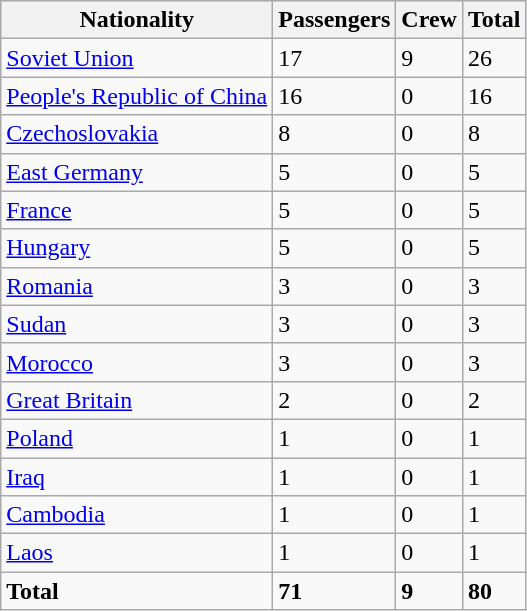<table class="wikitable">
<tr style="background:#ccccff;">
<th rowspan=1>Nationality</th>
<th colspan=1>Passengers</th>
<th colspan=1>Crew</th>
<th colspan=1>Total</th>
</tr>
<tr valign=top>
<td><a href='#'>Soviet Union</a></td>
<td>17</td>
<td>9</td>
<td>26</td>
</tr>
<tr valign=top>
<td><a href='#'>People's Republic of China</a></td>
<td>16</td>
<td>0</td>
<td>16</td>
</tr>
<tr valign=top>
<td><a href='#'>Czechoslovakia</a></td>
<td>8</td>
<td>0</td>
<td>8</td>
</tr>
<tr valign=top>
<td><a href='#'>East Germany</a></td>
<td>5</td>
<td>0</td>
<td>5</td>
</tr>
<tr valign=top>
<td><a href='#'>France</a></td>
<td>5</td>
<td>0</td>
<td>5</td>
</tr>
<tr valign=top>
<td><a href='#'>Hungary</a></td>
<td>5</td>
<td>0</td>
<td>5</td>
</tr>
<tr valign=top>
<td><a href='#'>Romania</a></td>
<td>3</td>
<td>0</td>
<td>3</td>
</tr>
<tr valign=top>
<td><a href='#'>Sudan</a></td>
<td>3</td>
<td>0</td>
<td>3</td>
</tr>
<tr valign=top>
<td><a href='#'>Morocco</a></td>
<td>3</td>
<td>0</td>
<td>3</td>
</tr>
<tr valign=top>
<td><a href='#'>Great Britain</a></td>
<td>2</td>
<td>0</td>
<td>2</td>
</tr>
<tr valign=top>
<td><a href='#'>Poland</a></td>
<td>1</td>
<td>0</td>
<td>1</td>
</tr>
<tr valign=top>
<td><a href='#'>Iraq</a></td>
<td>1</td>
<td>0</td>
<td>1</td>
</tr>
<tr valign=top>
<td><a href='#'>Cambodia</a></td>
<td>1</td>
<td>0</td>
<td>1</td>
</tr>
<tr valign=top>
<td><a href='#'>Laos</a></td>
<td>1</td>
<td>0</td>
<td>1</td>
</tr>
<tr valign=top>
<td><strong>Total</strong></td>
<td><strong>71</strong></td>
<td><strong>9</strong></td>
<td><strong>80</strong></td>
</tr>
</table>
